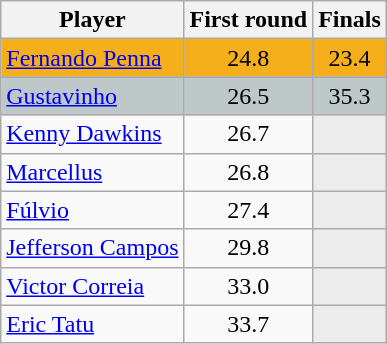<table class="wikitable">
<tr>
<th>Player</th>
<th>First round</th>
<th>Finals</th>
</tr>
<tr style="background:#F5AF1B; text-align:center;">
<td align=left><a href='#'>Fernando Penna</a> </td>
<td>24.8</td>
<td>23.4</td>
</tr>
<tr align=center>
</tr>
<tr style="background:#BEC8C9; text-align:center;">
<td align=left><a href='#'>Gustavinho</a> </td>
<td>26.5</td>
<td>35.3</td>
</tr>
<tr align=center>
<td align=left><a href='#'>Kenny Dawkins</a> </td>
<td>26.7</td>
<td bgcolor="#ececec"></td>
</tr>
<tr align=center>
<td align=left><a href='#'>Marcellus</a> </td>
<td>26.8</td>
<td bgcolor="#ececec"></td>
</tr>
<tr align=center>
<td align=left><a href='#'>Fúlvio</a> </td>
<td>27.4</td>
<td bgcolor="#ececec"></td>
</tr>
<tr align=center>
<td align=left><a href='#'>Jefferson Campos</a> </td>
<td>29.8</td>
<td bgcolor="#ececec"></td>
</tr>
<tr align=center>
<td align=left><a href='#'>Victor Correia</a> </td>
<td>33.0</td>
<td bgcolor="#ececec"></td>
</tr>
<tr align=center>
<td align=left><a href='#'>Eric Tatu</a> </td>
<td>33.7</td>
<td bgcolor="#ececec"></td>
</tr>
</table>
